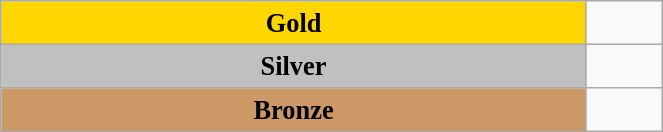<table class="wikitable" style=" text-align:center; font-size:110%;" width="35%">
<tr>
<td bgcolor="gold"><strong>Gold</strong></td>
<td></td>
</tr>
<tr>
<td bgcolor="silver"><strong>Silver</strong></td>
<td></td>
</tr>
<tr>
<td bgcolor="cc9966"><strong>Bronze</strong></td>
<td></td>
</tr>
</table>
